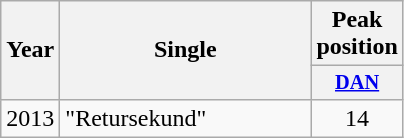<table class="wikitable plainrowheaders" style="text-align:center;" border="1">
<tr>
<th rowspan="2" scope="col" style="width:2em;">Year</th>
<th rowspan="2" scope="col" style="width:10em;">Single</th>
<th colspan="1" scope="col" style="width:3em;">Peak<br>position</th>
</tr>
<tr>
<th scope="col" style="width:3em;font-size:85%;"><a href='#'>DAN</a></th>
</tr>
<tr>
<td>2013</td>
<td style="text-align:left;">"Retursekund"</td>
<td>14</td>
</tr>
</table>
